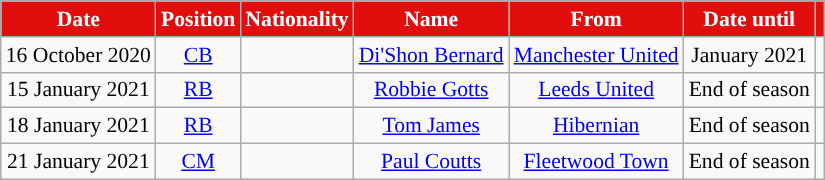<table class="wikitable"  style="text-align:center; font-size:90%; ">
<tr>
<th style="background:#e20e0e; color:white; ">Date</th>
<th style="background:#e20e0e; color:white; ">Position</th>
<th style="background:#e20e0e; color:white; ">Nationality</th>
<th style="background:#e20e0e; color:white; ">Name</th>
<th style="background:#e20e0e; color:white; ">From</th>
<th style="background:#e20e0e; color:white; ">Date until</th>
<th style="background:#e20e0e; color:white; "></th>
</tr>
<tr>
<td>16 October 2020</td>
<td><a href='#'>CB</a></td>
<td></td>
<td><a href='#'>Di'Shon Bernard</a></td>
<td> <a href='#'>Manchester United</a></td>
<td>January 2021</td>
<td></td>
</tr>
<tr>
<td>15 January 2021</td>
<td><a href='#'>RB</a></td>
<td></td>
<td><a href='#'>Robbie Gotts</a></td>
<td> <a href='#'>Leeds United</a></td>
<td>End of season</td>
<td></td>
</tr>
<tr>
<td>18 January 2021</td>
<td><a href='#'>RB</a></td>
<td></td>
<td><a href='#'>Tom James</a></td>
<td> <a href='#'>Hibernian</a></td>
<td>End of season</td>
<td></td>
</tr>
<tr>
<td>21 January 2021</td>
<td><a href='#'>CM</a></td>
<td></td>
<td><a href='#'>Paul Coutts</a></td>
<td> <a href='#'>Fleetwood Town</a></td>
<td>End of season</td>
<td></td>
</tr>
</table>
